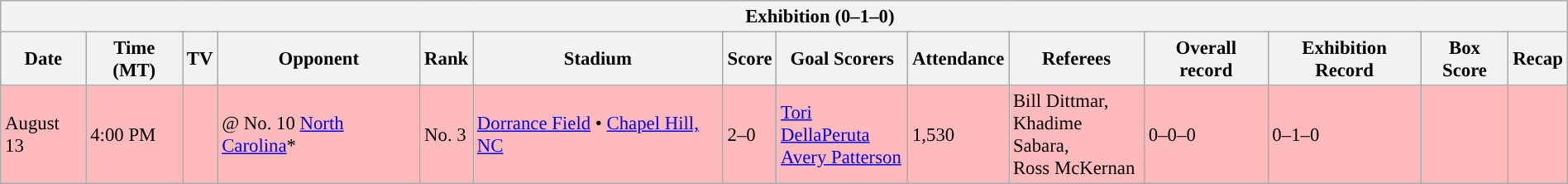<table class="wikitable collapsible collapsed" style="margin:auto; font-size:95%; width:100%">
<tr>
<th colspan=14 style="padding-left:4em;">Exhibition (0–1–0)</th>
</tr>
<tr>
<th>Date</th>
<th>Time (MT)</th>
<th>TV</th>
<th>Opponent</th>
<th>Rank</th>
<th>Stadium</th>
<th>Score</th>
<th>Goal Scorers</th>
<th>Attendance</th>
<th>Referees</th>
<th>Overall record</th>
<th>Exhibition Record</th>
<th>Box Score</th>
<th>Recap</th>
</tr>
<tr bgcolor=ffbbbb>
<td>August 13</td>
<td>4:00 PM</td>
<td></td>
<td>@ No. 10 <a href='#'>North Carolina</a>*</td>
<td>No. 3</td>
<td><a href='#'>Dorrance Field</a> • <a href='#'>Chapel Hill, NC</a></td>
<td>2–0</td>
<td> <a href='#'>Tori DellaPeruta</a> <br>  <a href='#'>Avery Patterson</a></td>
<td>1,530</td>
<td>Bill Dittmar,<br> Khadime Sabara,<br> Ross McKernan</td>
<td>0–0–0</td>
<td>0–1–0</td>
<td></td>
<td></td>
</tr>
</table>
